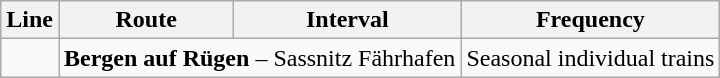<table class="wikitable">
<tr>
<th>Line</th>
<th>Route</th>
<th>Interval</th>
<th>Frequency</th>
</tr>
<tr>
<td></td>
<td colspan="2"><strong>Bergen auf Rügen</strong> – Sassnitz Fährhafen</td>
<td>Seasonal individual trains</td>
</tr>
</table>
